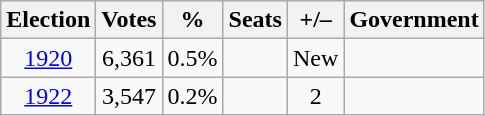<table class=wikitable style=text-align:center>
<tr>
<th>Election</th>
<th>Votes</th>
<th>%</th>
<th>Seats</th>
<th>+/–</th>
<th>Government</th>
</tr>
<tr>
<td><a href='#'>1920</a></td>
<td>6,361</td>
<td>0.5%</td>
<td></td>
<td>New</td>
<td></td>
</tr>
<tr>
<td><a href='#'>1922</a></td>
<td>3,547</td>
<td>0.2%</td>
<td></td>
<td> 2</td>
<td></td>
</tr>
</table>
